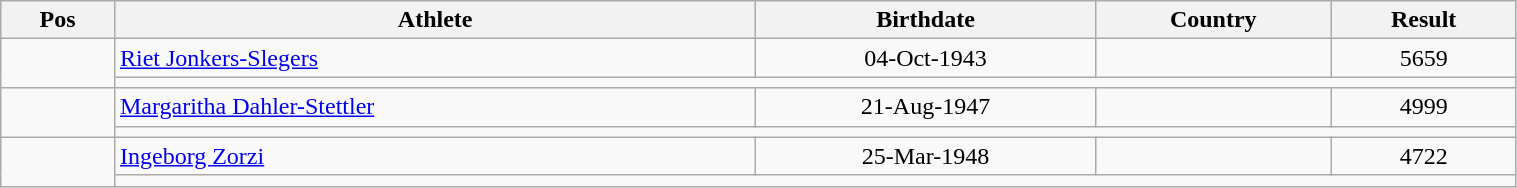<table class="wikitable"  style="text-align:center; width:80%;">
<tr>
<th>Pos</th>
<th>Athlete</th>
<th>Birthdate</th>
<th>Country</th>
<th>Result</th>
</tr>
<tr>
<td align=center rowspan=2></td>
<td align=left><a href='#'>Riet Jonkers-Slegers</a></td>
<td>04-Oct-1943</td>
<td align=left></td>
<td>5659</td>
</tr>
<tr>
<td colspan=4></td>
</tr>
<tr>
<td align=center rowspan=2></td>
<td align=left><a href='#'>Margaritha Dahler-Stettler</a></td>
<td>21-Aug-1947</td>
<td align=left></td>
<td>4999</td>
</tr>
<tr>
<td colspan=4></td>
</tr>
<tr>
<td align=center rowspan=2></td>
<td align=left><a href='#'>Ingeborg Zorzi</a></td>
<td>25-Mar-1948</td>
<td align=left></td>
<td>4722</td>
</tr>
<tr>
<td colspan=4></td>
</tr>
</table>
